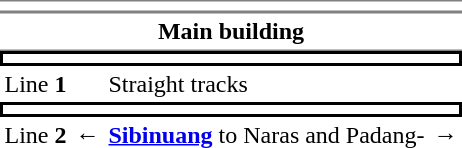<table cellspacing="0" cellpadding="3">
<tr>
<td colspan="4" style="border-top:solid 1px gray;border-bottom:solid 1px gray;text-align:center"></td>
</tr>
<tr>
<td colspan="4" style="border-top:solid 1px gray;border-bottom:solid 1px gray;text-align:center"><strong>Main building</strong></td>
</tr>
<tr>
<td colspan="4" style="text-align:center; border-top:solid 2px black;border-left:solid 2px black;border-right:solid 2px black;border-bottom:solid 2px black;"></td>
</tr>
<tr>
<td>Line <strong>1</strong></td>
<td></td>
<td>Straight tracks</td>
<td></td>
</tr>
<tr>
<td colspan="4" style="text-align:center; border-top:solid 2px black;border-left:solid 2px black;border-right:solid 2px black;border-bottom:solid 2px black;"></td>
</tr>
<tr>
<td>Line <strong>2</strong></td>
<td>← </td>
<td> <strong><a href='#'>Sibinuang</a></strong> to Naras and Padang-</td>
<td> →</td>
</tr>
</table>
